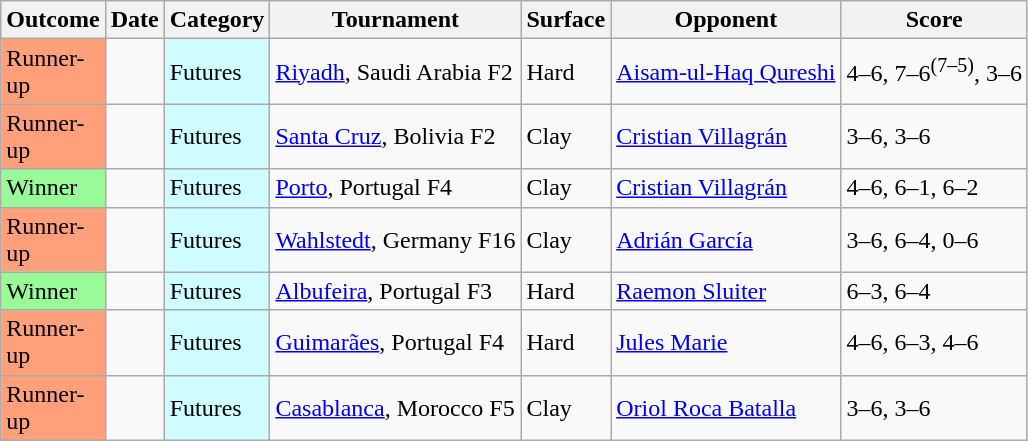<table class="sortable wikitable">
<tr>
<th scope="col" width=40>Outcome</th>
<th scope="col">Date</th>
<th scope="col">Category</th>
<th scope="col">Tournament</th>
<th scope="col">Surface</th>
<th scope="col">Opponent</th>
<th scope="col" class="unsortable">Score</th>
</tr>
<tr>
<td bgcolor=FFA07A>Runner-up</td>
<td></td>
<td style=background:#CFFCFF>Futures</td>
<td><a href='#'>Riyadh</a>, Saudi Arabia F2</td>
<td>Hard</td>
<td data-sort-value="Qureshi, A"> <a href='#'>Aisam-ul-Haq Qureshi</a></td>
<td>4–6, 7–6<sup>(7–5)</sup>, 3–6</td>
</tr>
<tr>
<td bgcolor=FFA07A>Runner-up</td>
<td></td>
<td style=background:#CFFCFF>Futures</td>
<td><a href='#'>Santa Cruz</a>, Bolivia F2</td>
<td>Clay</td>
<td data-sort-value="Villagran, C"> <a href='#'>Cristian Villagrán</a></td>
<td>3–6, 3–6</td>
</tr>
<tr>
<td bgcolor=98FB98>Winner</td>
<td></td>
<td style=background:#CFFCFF>Futures</td>
<td><a href='#'>Porto</a>, Portugal F4</td>
<td>Clay</td>
<td data-sort-value="Villagran, C"> <a href='#'>Cristian Villagrán</a></td>
<td>4–6, 6–1, 6–2</td>
</tr>
<tr>
<td bgcolor=FFA07A>Runner-up</td>
<td></td>
<td style=background:#CFFCFF>Futures</td>
<td><a href='#'>Wahlstedt</a>, Germany F16</td>
<td>Clay</td>
<td data-sort-value="Garcia, A"> <a href='#'>Adrián García</a></td>
<td>3–6, 6–4, 0–6</td>
</tr>
<tr>
<td bgcolor=98FB98>Winner</td>
<td></td>
<td style=background:#CFFCFF>Futures</td>
<td><a href='#'>Albufeira</a>, Portugal F3</td>
<td>Hard</td>
<td data-sort-value="Sluiter, R"> <a href='#'>Raemon Sluiter</a></td>
<td>6–3, 6–4</td>
</tr>
<tr>
<td bgcolor=FFA07A>Runner-up</td>
<td></td>
<td style=background:#CFFCFF>Futures</td>
<td><a href='#'>Guimarães</a>, Portugal F4</td>
<td>Hard</td>
<td data-sort-value="Marie, J"> <a href='#'>Jules Marie</a></td>
<td>4–6, 6–3, 4–6</td>
</tr>
<tr>
<td bgcolor=FFA07A>Runner-up</td>
<td></td>
<td style=background:#CFFCFF>Futures</td>
<td><a href='#'>Casablanca</a>, Morocco F5</td>
<td>Clay</td>
<td data-sort-value="Roca Batalla, O"> <a href='#'>Oriol Roca Batalla</a></td>
<td>3–6, 3–6</td>
</tr>
</table>
